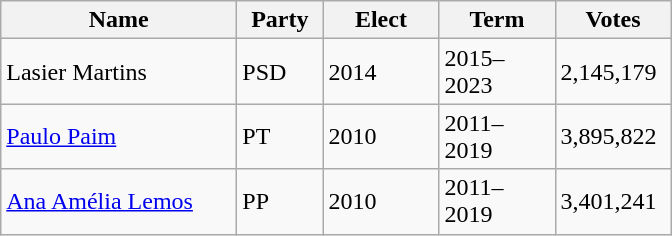<table class="wikitable sortable">
<tr>
<th style="width:150px;">Name</th>
<th style="width:50px;">Party</th>
<th style="width:70px;">Elect</th>
<th style="width:70px;">Term</th>
<th style="width:70px;">Votes</th>
</tr>
<tr>
<td>Lasier Martins</td>
<td>PSD</td>
<td>2014</td>
<td>2015–2023</td>
<td>2,145,179</td>
</tr>
<tr>
<td><a href='#'>Paulo Paim</a></td>
<td>PT</td>
<td>2010</td>
<td>2011–2019</td>
<td>3,895,822</td>
</tr>
<tr>
<td><a href='#'>Ana Amélia Lemos</a></td>
<td>PP</td>
<td>2010</td>
<td>2011–2019</td>
<td>3,401,241</td>
</tr>
</table>
